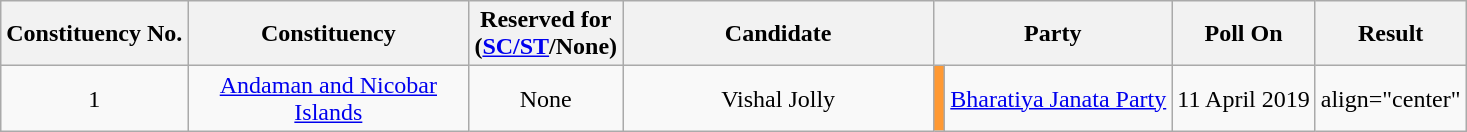<table class="wikitable sortable" style="text-align:center;">
<tr>
<th>Constituency No.</th>
<th style="width:180px;">Constituency</th>
<th>Reserved for<br>(<a href='#'>SC/ST</a>/None)</th>
<th style="width:200px;">Candidate</th>
<th colspan="2">Party</th>
<th>Poll On</th>
<th>Result</th>
</tr>
<tr>
<td align="center">1</td>
<td><a href='#'>Andaman and Nicobar Islands</a></td>
<td align="center">None</td>
<td>Vishal Jolly</td>
<td bgcolor=#FF9933></td>
<td><a href='#'>Bharatiya Janata Party</a></td>
<td align="center">11 April 2019</td>
<td>align="center" </td>
</tr>
</table>
